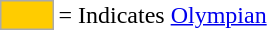<table>
<tr>
<td style="background-color:#FFCC00; border:1px solid #aaaaaa; width:2em;"></td>
<td>= Indicates <a href='#'>Olympian</a></td>
</tr>
</table>
